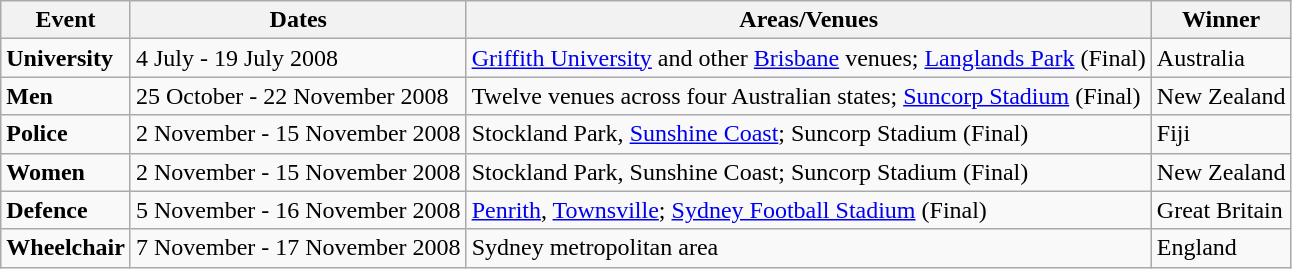<table class="wikitable">
<tr>
<th>Event</th>
<th>Dates</th>
<th>Areas/Venues</th>
<th>Winner</th>
</tr>
<tr>
<td><strong>University</strong></td>
<td>4 July - 19 July 2008</td>
<td><a href='#'>Griffith University</a> and other <a href='#'>Brisbane</a> venues; <a href='#'>Langlands Park</a> (Final)</td>
<td>Australia</td>
</tr>
<tr>
<td><strong>Men</strong></td>
<td>25 October - 22 November 2008</td>
<td>Twelve venues across four Australian states; <a href='#'>Suncorp Stadium</a> (Final)</td>
<td>New Zealand</td>
</tr>
<tr>
<td><strong>Police</strong></td>
<td>2 November - 15 November 2008</td>
<td>Stockland Park, <a href='#'>Sunshine Coast</a>; Suncorp Stadium (Final)</td>
<td>Fiji</td>
</tr>
<tr>
<td><strong>Women</strong></td>
<td>2 November - 15 November 2008</td>
<td>Stockland Park, Sunshine Coast; Suncorp Stadium (Final)</td>
<td>New Zealand</td>
</tr>
<tr>
<td><strong>Defence</strong></td>
<td>5 November - 16 November 2008</td>
<td><a href='#'>Penrith</a>, <a href='#'>Townsville</a>; <a href='#'>Sydney Football Stadium</a> (Final)</td>
<td>Great Britain</td>
</tr>
<tr>
<td><strong>Wheelchair</strong></td>
<td>7 November - 17 November 2008</td>
<td>Sydney metropolitan area</td>
<td>England</td>
</tr>
</table>
